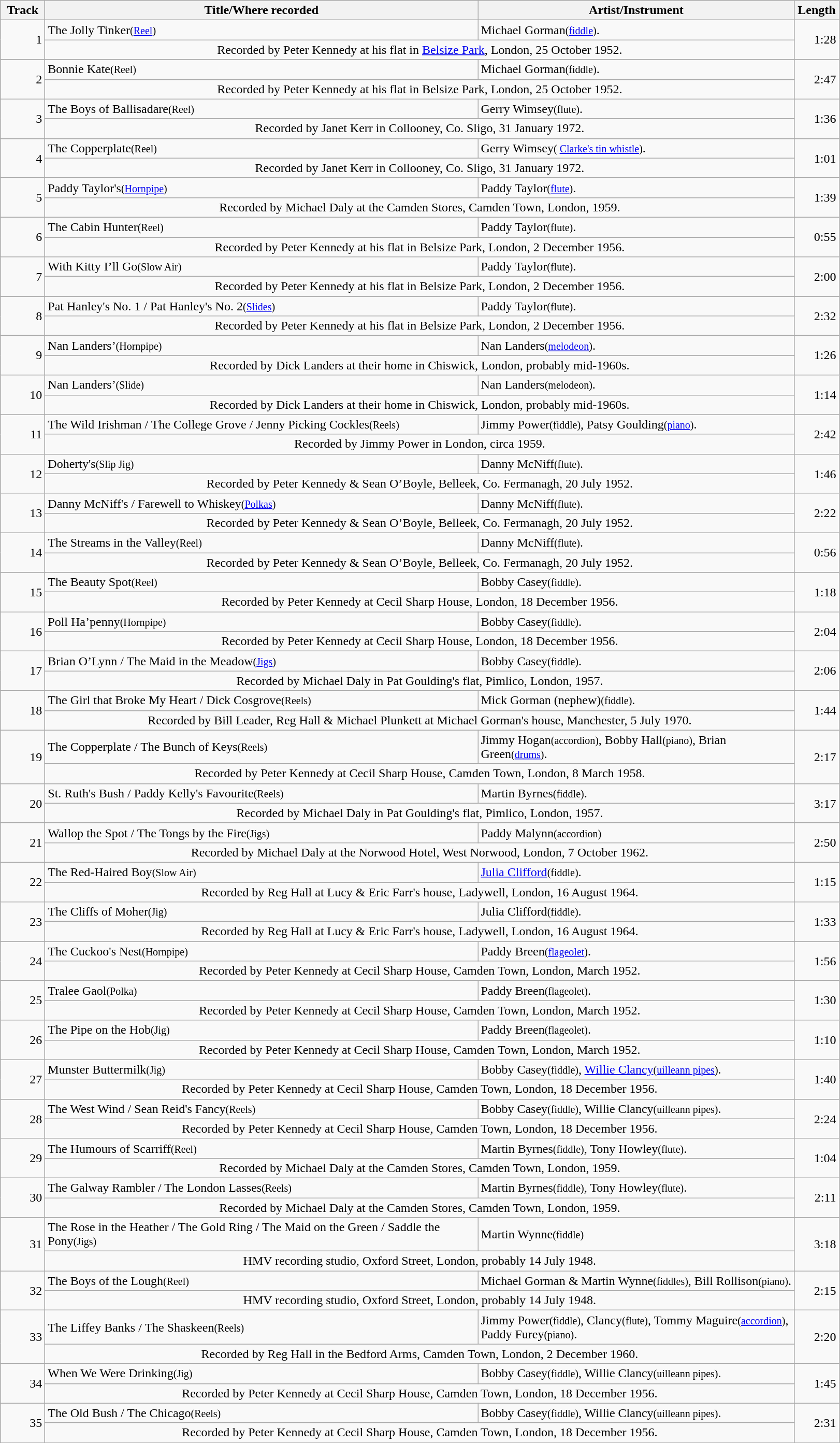<table class="wikitable collapsible collapsed">
<tr>
<th style="width:  50px">Track</th>
<th style="width: 550px">Title/Where recorded</th>
<th style="width: 400px">Artist/Instrument</th>
<th style="width:  50px">Length</th>
</tr>
<tr>
<td rowspan=2 style="text-align: right;">1</td>
<td>The Jolly Tinker<small>(<a href='#'>Reel</a>)</small></td>
<td>Michael Gorman<small>(<a href='#'>fiddle</a>)</small>.</td>
<td rowspan=2 style="text-align: right;">1:28</td>
</tr>
<tr>
<td colspan=2 style= "text-align: center">Recorded by Peter Kennedy at his flat in <a href='#'>Belsize Park</a>, London, 25 October 1952.</td>
</tr>
<tr>
<td rowspan=2 style="text-align: right;">2</td>
<td>Bonnie Kate<small>(Reel)</small></td>
<td>Michael Gorman<small>(fiddle)</small>.</td>
<td rowspan=2 style="text-align: right;">2:47</td>
</tr>
<tr>
<td colspan = 2 style="text-align: center">Recorded by Peter Kennedy at his flat in Belsize Park, London, 25 October 1952.</td>
</tr>
<tr>
<td rowspan=2 style="text-align: right;">3</td>
<td>The Boys of Ballisadare<small>(Reel)</small></td>
<td>Gerry Wimsey<small>(flute)</small>.</td>
<td rowspan=2 style="text-align: right;">1:36</td>
</tr>
<tr>
<td colspan = 2 style="text-align: center">Recorded by Janet Kerr in Collooney, Co. Sligo, 31 January 1972.</td>
</tr>
<tr>
<td rowspan=2 style="text-align: right;">4</td>
<td>The Copperplate<small>(Reel)</small></td>
<td>Gerry Wimsey<small>( <a href='#'>Clarke's tin whistle</a>)</small>.</td>
<td rowspan=2 style="text-align: right;">1:01</td>
</tr>
<tr>
<td colspan = 2 style="text-align: center">Recorded by Janet Kerr in Collooney, Co. Sligo, 31 January 1972.</td>
</tr>
<tr>
<td rowspan=2 style="text-align: right;">5</td>
<td>Paddy Taylor's<small>(<a href='#'>Hornpipe</a>)</small></td>
<td>Paddy Taylor<small>(<a href='#'>flute</a>)</small>.</td>
<td rowspan=2 style="text-align: right;">1:39</td>
</tr>
<tr>
<td colspan = 2 style="text-align: center">Recorded by Michael Daly at the Camden Stores, Camden Town, London, 1959.</td>
</tr>
<tr>
<td rowspan=2 style="text-align: right;">6</td>
<td>The Cabin Hunter<small>(Reel)</small></td>
<td>Paddy Taylor<small>(flute)</small>.</td>
<td rowspan=2 style="text-align: right;">0:55</td>
</tr>
<tr>
<td colspan = 2 style="text-align: center">Recorded by Peter Kennedy at his flat in Belsize Park, London, 2 December 1956.</td>
</tr>
<tr>
<td rowspan=2 style="text-align: right;">7</td>
<td>With Kitty I’ll Go<small>(Slow Air)</small></td>
<td>Paddy Taylor<small>(flute)</small>.</td>
<td rowspan=2 style="text-align: right;">2:00</td>
</tr>
<tr>
<td colspan = 2 style="text-align: center">Recorded by Peter Kennedy at his flat in Belsize Park, London, 2 December 1956.</td>
</tr>
<tr>
<td rowspan=2 style="text-align: right;">8</td>
<td>Pat Hanley's No. 1 / Pat Hanley's No. 2<small>(<a href='#'>Slides</a>)</small></td>
<td>Paddy Taylor<small>(flute)</small>.</td>
<td rowspan=2 style="text-align: right;">2:32</td>
</tr>
<tr>
<td colspan = 2 style="text-align: center">Recorded by Peter Kennedy at his flat in Belsize Park, London, 2 December 1956.</td>
</tr>
<tr>
<td rowspan=2 style="text-align: right;">9</td>
<td>Nan Landers’<small>(Hornpipe)</small></td>
<td>Nan Landers<small>(<a href='#'>melodeon</a>)</small>.</td>
<td rowspan=2 style="text-align: right;">1:26</td>
</tr>
<tr>
<td colspan = 2 style="text-align: center">Recorded by Dick Landers at their home in Chiswick, London, probably mid-1960s.</td>
</tr>
<tr>
<td rowspan=2 style="text-align: right;">10</td>
<td>Nan Landers’<small>(Slide)</small></td>
<td>Nan Landers<small>(melodeon)</small>.</td>
<td rowspan=2 style="text-align: right;">1:14</td>
</tr>
<tr>
<td colspan = 2 style="text-align: center">Recorded by Dick Landers at their home in Chiswick, London, probably mid-1960s.</td>
</tr>
<tr>
<td rowspan=2 style="text-align: right;">11</td>
<td>The Wild Irishman / The College Grove / Jenny Picking Cockles<small>(Reels)</small></td>
<td>Jimmy Power<small>(fiddle)</small>, Patsy Goulding<small>(<a href='#'>piano</a>)</small>.</td>
<td rowspan=2 style="text-align: right;">2:42</td>
</tr>
<tr>
<td colspan = 2 style="text-align: center">Recorded by Jimmy Power in London, circa 1959.</td>
</tr>
<tr>
<td rowspan=2 style="text-align: right;">12</td>
<td>Doherty's<small>(Slip Jig)</small></td>
<td>Danny McNiff<small>(flute)</small>.</td>
<td rowspan=2 style="text-align: right;">1:46</td>
</tr>
<tr>
<td colspan = 2 style="text-align: center">Recorded by Peter Kennedy & Sean O’Boyle, Belleek, Co. Fermanagh, 20 July 1952.</td>
</tr>
<tr>
<td rowspan=2 style="text-align: right;">13</td>
<td>Danny McNiff's / Farewell to Whiskey<small>(<a href='#'>Polkas</a>)</small></td>
<td>Danny McNiff<small>(flute)</small>.</td>
<td rowspan=2 style="text-align: right;">2:22</td>
</tr>
<tr>
<td colspan = 2 style="text-align: center">Recorded by Peter Kennedy & Sean O’Boyle, Belleek, Co. Fermanagh, 20 July 1952.</td>
</tr>
<tr>
<td rowspan=2 style="text-align: right;">14</td>
<td>The Streams in the Valley<small>(Reel)</small></td>
<td>Danny McNiff<small>(flute)</small>.</td>
<td rowspan=2 style="text-align: right;">0:56</td>
</tr>
<tr>
<td colspan = 2 style="text-align: center">Recorded by Peter Kennedy & Sean O’Boyle, Belleek, Co. Fermanagh, 20 July 1952.</td>
</tr>
<tr>
<td rowspan=2 style="text-align: right;">15</td>
<td>The Beauty Spot<small>(Reel)</small></td>
<td>Bobby Casey<small>(fiddle)</small>.</td>
<td rowspan=2 style="text-align: right;">1:18</td>
</tr>
<tr>
<td colspan = 2 style="text-align: center">Recorded by Peter Kennedy at Cecil Sharp House, London, 18 December 1956.</td>
</tr>
<tr>
<td rowspan=2 style="text-align: right;">16</td>
<td>Poll Ha’penny<small>(Hornpipe)</small></td>
<td>Bobby Casey<small>(fiddle)</small>.</td>
<td rowspan=2 style="text-align: right;">2:04</td>
</tr>
<tr>
<td colspan = 2 style="text-align: center">Recorded by Peter Kennedy at Cecil Sharp House, London, 18 December 1956.</td>
</tr>
<tr>
<td rowspan=2 style="text-align: right;">17</td>
<td>Brian O’Lynn / The Maid in the Meadow<small>(<a href='#'>Jigs</a>)</small></td>
<td>Bobby Casey<small>(fiddle)</small>.</td>
<td rowspan=2 style="text-align: right;">2:06</td>
</tr>
<tr>
<td colspan = 2 style="text-align: center">Recorded by Michael Daly in Pat Goulding's flat, Pimlico, London, 1957.</td>
</tr>
<tr>
<td rowspan=2 style="text-align: right;">18</td>
<td>The Girl that Broke My Heart / Dick Cosgrove<small>(Reels)</small></td>
<td>Mick Gorman (nephew)<small>(fiddle)</small>.</td>
<td rowspan=2 style="text-align: right;">1:44</td>
</tr>
<tr>
<td colspan = 2 style="text-align: center">Recorded by Bill Leader, Reg Hall & Michael Plunkett at Michael Gorman's house, Manchester, 5 July 1970.</td>
</tr>
<tr>
<td rowspan=2 style="text-align: right;">19</td>
<td>The Copperplate / The Bunch of Keys<small>(Reels)</small></td>
<td>Jimmy Hogan<small>(accordion)</small>, Bobby Hall<small>(piano)</small>, Brian Green<small>(<a href='#'>drums</a>)</small>.</td>
<td rowspan=2 style="text-align: right;">2:17</td>
</tr>
<tr>
<td colspan = 2 style="text-align: center">Recorded by Peter Kennedy at Cecil Sharp House, Camden Town, London, 8 March 1958.</td>
</tr>
<tr>
<td rowspan=2 style="text-align: right;">20</td>
<td>St. Ruth's Bush / Paddy Kelly's Favourite<small>(Reels)</small></td>
<td>Martin Byrnes<small>(fiddle)</small>.</td>
<td rowspan=2 style="text-align: right;">3:17</td>
</tr>
<tr>
<td colspan = 2 style="text-align: center">Recorded by Michael Daly in Pat Goulding's flat, Pimlico, London, 1957.</td>
</tr>
<tr>
<td rowspan=2 style="text-align: right;">21</td>
<td>Wallop the Spot / The Tongs by the Fire<small>(Jigs)</small></td>
<td>Paddy Malynn<small>(accordion)</small></td>
<td rowspan=2 style="text-align: right;">2:50</td>
</tr>
<tr>
<td colspan = 2 style="text-align: center">Recorded by Michael Daly at the Norwood Hotel, West Norwood, London, 7 October 1962.</td>
</tr>
<tr>
<td rowspan=2 style="text-align: right;">22</td>
<td>The Red-Haired Boy<small>(Slow Air)</small></td>
<td><a href='#'>Julia Clifford</a><small>(fiddle)</small>.</td>
<td rowspan=2 style="text-align: right;">1:15</td>
</tr>
<tr>
<td colspan = 2 style="text-align: center">Recorded by Reg Hall at Lucy & Eric Farr's house, Ladywell, London, 16 August 1964.</td>
</tr>
<tr>
<td rowspan=2 style="text-align: right;">23</td>
<td>The Cliffs of Moher<small>(Jig)</small></td>
<td>Julia Clifford<small>(fiddle)</small>.</td>
<td rowspan=2 style="text-align: right;">1:33</td>
</tr>
<tr>
<td colspan = 2 style="text-align: center">Recorded by Reg Hall at Lucy & Eric Farr's house, Ladywell, London, 16 August 1964.</td>
</tr>
<tr>
<td rowspan=2 style="text-align: right;">24</td>
<td>The Cuckoo's Nest<small>(Hornpipe)</small></td>
<td>Paddy Breen<small>(<a href='#'>flageolet</a>)</small>.</td>
<td rowspan=2 style="text-align: right;">1:56</td>
</tr>
<tr>
<td colspan = 2 style="text-align: center">Recorded by Peter Kennedy at Cecil Sharp House, Camden Town, London, March 1952.</td>
</tr>
<tr>
<td rowspan=2 style="text-align: right;">25</td>
<td>Tralee Gaol<small>(Polka)</small></td>
<td>Paddy Breen<small>(flageolet)</small>.</td>
<td rowspan=2 style="text-align: right;">1:30</td>
</tr>
<tr>
<td colspan = 2 style="text-align: center">Recorded by Peter Kennedy at Cecil Sharp House, Camden Town, London, March 1952.</td>
</tr>
<tr>
<td rowspan=2 style="text-align: right;">26</td>
<td>The Pipe on the Hob<small>(Jig)</small></td>
<td>Paddy Breen<small>(flageolet)</small>.</td>
<td rowspan=2 style="text-align: right;">1:10</td>
</tr>
<tr>
<td colspan = 2 style="text-align: center">Recorded by Peter Kennedy at Cecil Sharp House, Camden Town, London, March 1952.</td>
</tr>
<tr>
<td rowspan=2 style="text-align: right;">27</td>
<td>Munster Buttermilk<small>(Jig)</small></td>
<td>Bobby Casey<small>(fiddle)</small>, <a href='#'>Willie Clancy</a><small>(<a href='#'>uilleann pipes</a>)</small>.</td>
<td rowspan=2 style="text-align: right;">1:40</td>
</tr>
<tr>
<td colspan = 2 style="text-align: center">Recorded by Peter Kennedy at Cecil Sharp House, Camden Town, London, 18 December 1956.</td>
</tr>
<tr>
<td rowspan=2 style="text-align: right;">28</td>
<td>The West Wind / Sean Reid's Fancy<small>(Reels)</small></td>
<td>Bobby Casey<small>(fiddle)</small>, Willie Clancy<small>(uilleann pipes)</small>.</td>
<td rowspan=2 style="text-align: right;">2:24</td>
</tr>
<tr>
<td colspan = 2 style="text-align: center">Recorded by Peter Kennedy at Cecil Sharp House, Camden Town, London, 18 December 1956.</td>
</tr>
<tr>
<td rowspan=2 style="text-align: right;">29</td>
<td>The Humours of Scarriff<small>(Reel)</small></td>
<td>Martin Byrnes<small>(fiddle)</small>, Tony Howley<small>(flute)</small>.</td>
<td rowspan=2 style="text-align: right;">1:04</td>
</tr>
<tr>
<td colspan = 2 style="text-align: center">Recorded by Michael Daly at the Camden Stores, Camden Town, London, 1959.</td>
</tr>
<tr>
<td rowspan=2 style="text-align: right;">30</td>
<td>The Galway Rambler / The London Lasses<small>(Reels)</small></td>
<td>Martin Byrnes<small>(fiddle)</small>, Tony Howley<small>(flute)</small>.</td>
<td rowspan=2 style="text-align: right;">2:11</td>
</tr>
<tr>
<td colspan = 2 style="text-align: center">Recorded by Michael Daly at the Camden Stores, Camden Town, London, 1959.</td>
</tr>
<tr>
<td rowspan=2 style="text-align: right;">31</td>
<td>The Rose in the Heather / The Gold Ring / The Maid on the Green / Saddle the Pony<small>(Jigs)</small></td>
<td>Martin Wynne<small>(fiddle)</small></td>
<td rowspan=2 style="text-align: right;">3:18</td>
</tr>
<tr>
<td colspan=2 style="text-align: center;">HMV recording studio, Oxford Street, London, probably 14 July 1948.</td>
</tr>
<tr>
<td rowspan=2 style="text-align: right;">32</td>
<td>The Boys of the Lough<small>(Reel)</small></td>
<td>Michael Gorman & Martin Wynne<small>(fiddles)</small>, Bill Rollison<small>(piano)</small>.</td>
<td rowspan=2 style="text-align: right;">2:15</td>
</tr>
<tr>
<td colspan=2 style="text-align: center;">HMV recording studio, Oxford Street, London, probably 14 July 1948.</td>
</tr>
<tr>
<td rowspan=2 style="text-align: right;">33</td>
<td>The Liffey Banks / The Shaskeen<small>(Reels)</small></td>
<td>Jimmy Power<small>(fiddle)</small>, Clancy<small>(flute)</small>, Tommy Maguire<small>(<a href='#'>accordion</a>)</small>, Paddy Furey<small>(piano)</small>.</td>
<td rowspan=2 style="text-align: right;">2:20</td>
</tr>
<tr>
<td colspan = 2 style="text-align: center">Recorded by Reg Hall in the Bedford Arms, Camden Town, London, 2 December 1960.</td>
</tr>
<tr>
<td rowspan=2 style="text-align: right;">34</td>
<td>When We Were Drinking<small>(Jig)</small></td>
<td>Bobby Casey<small>(fiddle)</small>, Willie Clancy<small>(uilleann pipes)</small>.</td>
<td rowspan=2 style="text-align: right;">1:45</td>
</tr>
<tr>
<td colspan = 2 style="text-align: center">Recorded by Peter Kennedy at Cecil Sharp House, Camden Town, London, 18 December 1956.</td>
</tr>
<tr>
<td rowspan=2 style="text-align: right;">35</td>
<td>The Old Bush / The Chicago<small>(Reels)</small></td>
<td>Bobby Casey<small>(fiddle)</small>, Willie Clancy<small>(uilleann pipes)</small>.</td>
<td rowspan=2 style="text-align: right;">2:31</td>
</tr>
<tr>
<td colspan = 2 style="text-align: center">Recorded by Peter Kennedy at Cecil Sharp House, Camden Town, London, 18 December 1956.</td>
</tr>
<tr>
</tr>
</table>
